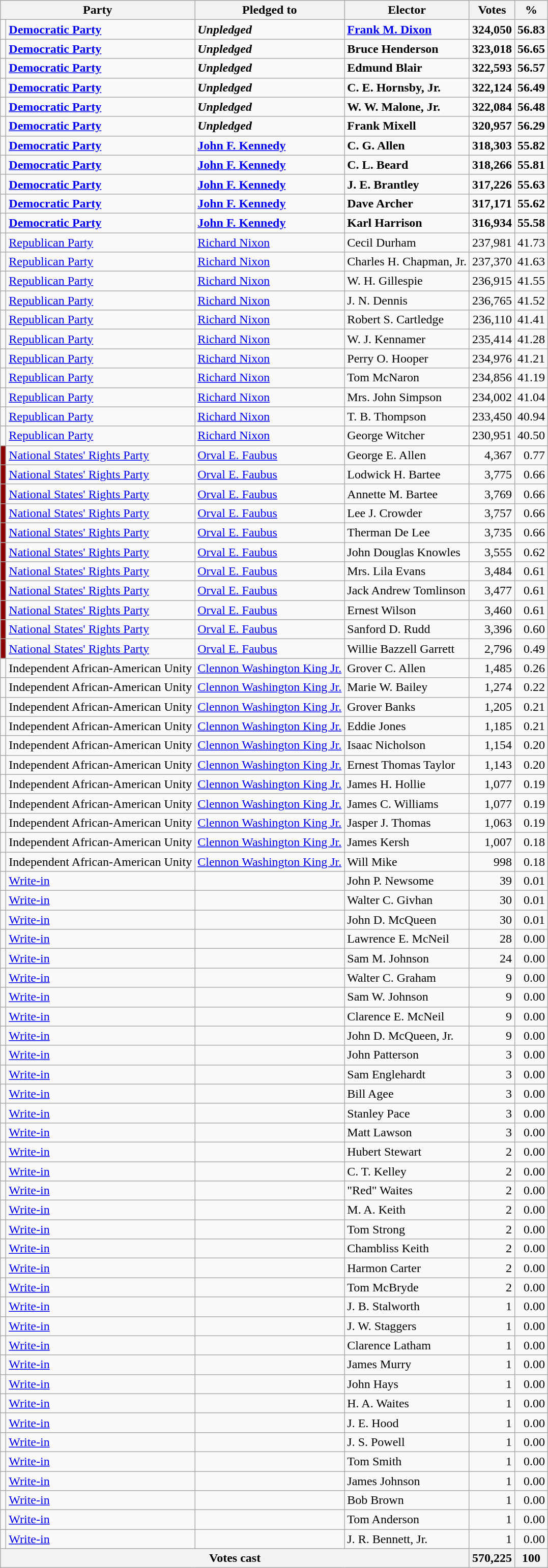<table class="wikitable">
<tr>
<th colspan=2>Party</th>
<th>Pledged to</th>
<th>Elector</th>
<th>Votes</th>
<th>%</th>
</tr>
<tr style="font-weight:bold">
<td bgcolor=></td>
<td><a href='#'>Democratic Party</a></td>
<td><em>Unpledged</em></td>
<td><a href='#'>Frank M. Dixon</a></td>
<td align=right>324,050</td>
<td align=right>56.83</td>
</tr>
<tr style="font-weight:bold">
<td bgcolor=></td>
<td><a href='#'>Democratic Party</a></td>
<td><em>Unpledged</em></td>
<td>Bruce Henderson</td>
<td align=right>323,018</td>
<td align=right>56.65</td>
</tr>
<tr style="font-weight:bold">
<td bgcolor=></td>
<td><a href='#'>Democratic Party</a></td>
<td><em>Unpledged</em></td>
<td>Edmund Blair</td>
<td align=right>322,593</td>
<td align=right>56.57</td>
</tr>
<tr style="font-weight:bold">
<td bgcolor=></td>
<td><a href='#'>Democratic Party</a></td>
<td><em>Unpledged</em></td>
<td>C. E. Hornsby, Jr.</td>
<td align=right>322,124</td>
<td align=right>56.49</td>
</tr>
<tr style="font-weight:bold">
<td bgcolor=></td>
<td><a href='#'>Democratic Party</a></td>
<td><em>Unpledged</em></td>
<td>W. W. Malone, Jr.</td>
<td align=right>322,084</td>
<td align=right>56.48</td>
</tr>
<tr style="font-weight:bold">
<td bgcolor=></td>
<td><a href='#'>Democratic Party</a></td>
<td><em>Unpledged</em></td>
<td>Frank Mixell</td>
<td align=right>320,957</td>
<td align=right>56.29</td>
</tr>
<tr style="font-weight:bold">
<td bgcolor=></td>
<td><a href='#'>Democratic Party</a></td>
<td><a href='#'>John F. Kennedy</a></td>
<td>C. G. Allen</td>
<td align=right>318,303</td>
<td align=right>55.82</td>
</tr>
<tr style="font-weight:bold">
<td bgcolor=></td>
<td><a href='#'>Democratic Party</a></td>
<td><a href='#'>John F. Kennedy</a></td>
<td>C. L. Beard</td>
<td align=right>318,266</td>
<td align=right>55.81</td>
</tr>
<tr style="font-weight:bold">
<td bgcolor=></td>
<td><a href='#'>Democratic Party</a></td>
<td><a href='#'>John F. Kennedy</a></td>
<td>J. E. Brantley</td>
<td align=right>317,226</td>
<td align=right>55.63</td>
</tr>
<tr style="font-weight:bold">
<td bgcolor=></td>
<td><a href='#'>Democratic Party</a></td>
<td><a href='#'>John F. Kennedy</a></td>
<td>Dave Archer</td>
<td align=right>317,171</td>
<td align=right>55.62</td>
</tr>
<tr style="font-weight:bold">
<td bgcolor=></td>
<td><a href='#'>Democratic Party</a></td>
<td><a href='#'>John F. Kennedy</a></td>
<td>Karl Harrison</td>
<td align=right>316,934</td>
<td align=right>55.58</td>
</tr>
<tr>
<td bgcolor=></td>
<td><a href='#'>Republican Party</a></td>
<td><a href='#'>Richard Nixon</a></td>
<td>Cecil Durham</td>
<td align=right>237,981</td>
<td align=right>41.73</td>
</tr>
<tr>
<td bgcolor=></td>
<td><a href='#'>Republican Party</a></td>
<td><a href='#'>Richard Nixon</a></td>
<td>Charles H. Chapman, Jr.</td>
<td align=right>237,370</td>
<td align=right>41.63</td>
</tr>
<tr>
<td bgcolor=></td>
<td><a href='#'>Republican Party</a></td>
<td><a href='#'>Richard Nixon</a></td>
<td>W. H. Gillespie</td>
<td align=right>236,915</td>
<td align=right>41.55</td>
</tr>
<tr>
<td bgcolor=></td>
<td><a href='#'>Republican Party</a></td>
<td><a href='#'>Richard Nixon</a></td>
<td>J. N. Dennis</td>
<td align=right>236,765</td>
<td align=right>41.52</td>
</tr>
<tr>
<td bgcolor=></td>
<td><a href='#'>Republican Party</a></td>
<td><a href='#'>Richard Nixon</a></td>
<td>Robert S. Cartledge</td>
<td align=right>236,110</td>
<td align=right>41.41</td>
</tr>
<tr>
<td bgcolor=></td>
<td><a href='#'>Republican Party</a></td>
<td><a href='#'>Richard Nixon</a></td>
<td>W. J. Kennamer</td>
<td align=right>235,414</td>
<td align=right>41.28</td>
</tr>
<tr>
<td bgcolor=></td>
<td><a href='#'>Republican Party</a></td>
<td><a href='#'>Richard Nixon</a></td>
<td>Perry O. Hooper</td>
<td align=right>234,976</td>
<td align=right>41.21</td>
</tr>
<tr>
<td bgcolor=></td>
<td><a href='#'>Republican Party</a></td>
<td><a href='#'>Richard Nixon</a></td>
<td>Tom McNaron</td>
<td align=right>234,856</td>
<td align=right>41.19</td>
</tr>
<tr>
<td bgcolor=></td>
<td><a href='#'>Republican Party</a></td>
<td><a href='#'>Richard Nixon</a></td>
<td>Mrs. John Simpson</td>
<td align=right>234,002</td>
<td align=right>41.04</td>
</tr>
<tr>
<td bgcolor=></td>
<td><a href='#'>Republican Party</a></td>
<td><a href='#'>Richard Nixon</a></td>
<td>T. B. Thompson</td>
<td align=right>233,450</td>
<td align=right>40.94</td>
</tr>
<tr>
<td bgcolor=></td>
<td><a href='#'>Republican Party</a></td>
<td><a href='#'>Richard Nixon</a></td>
<td>George Witcher</td>
<td align=right>230,951</td>
<td align=right>40.50</td>
</tr>
<tr>
<td bgcolor=darkred></td>
<td><a href='#'>National States' Rights Party</a></td>
<td><a href='#'>Orval E. Faubus</a></td>
<td>George E. Allen</td>
<td align=right>4,367</td>
<td align=right>0.77</td>
</tr>
<tr>
<td bgcolor=darkred></td>
<td><a href='#'>National States' Rights Party</a></td>
<td><a href='#'>Orval E. Faubus</a></td>
<td>Lodwick H. Bartee</td>
<td align=right>3,775</td>
<td align=right>0.66</td>
</tr>
<tr>
<td bgcolor=darkred></td>
<td><a href='#'>National States' Rights Party</a></td>
<td><a href='#'>Orval E. Faubus</a></td>
<td>Annette M. Bartee</td>
<td align=right>3,769</td>
<td align=right>0.66</td>
</tr>
<tr>
<td bgcolor=darkred></td>
<td><a href='#'>National States' Rights Party</a></td>
<td><a href='#'>Orval E. Faubus</a></td>
<td>Lee J. Crowder</td>
<td align=right>3,757</td>
<td align=right>0.66</td>
</tr>
<tr>
<td bgcolor=darkred></td>
<td><a href='#'>National States' Rights Party</a></td>
<td><a href='#'>Orval E. Faubus</a></td>
<td>Therman De Lee</td>
<td align=right>3,735</td>
<td align=right>0.66</td>
</tr>
<tr>
<td bgcolor=darkred></td>
<td><a href='#'>National States' Rights Party</a></td>
<td><a href='#'>Orval E. Faubus</a></td>
<td>John Douglas Knowles</td>
<td align=right>3,555</td>
<td align=right>0.62</td>
</tr>
<tr>
<td bgcolor=darkred></td>
<td><a href='#'>National States' Rights Party</a></td>
<td><a href='#'>Orval E. Faubus</a></td>
<td>Mrs. Lila Evans</td>
<td align=right>3,484</td>
<td align=right>0.61</td>
</tr>
<tr>
<td bgcolor=darkred></td>
<td><a href='#'>National States' Rights Party</a></td>
<td><a href='#'>Orval E. Faubus</a></td>
<td>Jack Andrew Tomlinson</td>
<td align=right>3,477</td>
<td align=right>0.61</td>
</tr>
<tr>
<td bgcolor=darkred></td>
<td><a href='#'>National States' Rights Party</a></td>
<td><a href='#'>Orval E. Faubus</a></td>
<td>Ernest Wilson</td>
<td align=right>3,460</td>
<td align=right>0.61</td>
</tr>
<tr>
<td bgcolor=darkred></td>
<td><a href='#'>National States' Rights Party</a></td>
<td><a href='#'>Orval E. Faubus</a></td>
<td>Sanford D. Rudd</td>
<td align=right>3,396</td>
<td align=right>0.60</td>
</tr>
<tr>
<td bgcolor=darkred></td>
<td><a href='#'>National States' Rights Party</a></td>
<td><a href='#'>Orval E. Faubus</a></td>
<td>Willie Bazzell Garrett</td>
<td align=right>2,796</td>
<td align=right>0.49</td>
</tr>
<tr>
<td bgcolor=></td>
<td>Independent African-American Unity</td>
<td><a href='#'>Clennon Washington King Jr.</a></td>
<td>Grover C. Allen</td>
<td align=right>1,485</td>
<td align=right>0.26</td>
</tr>
<tr>
<td bgcolor=></td>
<td>Independent African-American Unity</td>
<td><a href='#'>Clennon Washington King Jr.</a></td>
<td>Marie W. Bailey</td>
<td align=right>1,274</td>
<td align=right>0.22</td>
</tr>
<tr>
<td bgcolor=></td>
<td>Independent African-American Unity</td>
<td><a href='#'>Clennon Washington King Jr.</a></td>
<td>Grover Banks</td>
<td align=right>1,205</td>
<td align=right>0.21</td>
</tr>
<tr>
<td bgcolor=></td>
<td>Independent African-American Unity</td>
<td><a href='#'>Clennon Washington King Jr.</a></td>
<td>Eddie Jones</td>
<td align=right>1,185</td>
<td align=right>0.21</td>
</tr>
<tr>
<td bgcolor=></td>
<td>Independent African-American Unity</td>
<td><a href='#'>Clennon Washington King Jr.</a></td>
<td>Isaac Nicholson</td>
<td align=right>1,154</td>
<td align=right>0.20</td>
</tr>
<tr>
<td bgcolor=></td>
<td>Independent African-American Unity</td>
<td><a href='#'>Clennon Washington King Jr.</a></td>
<td>Ernest Thomas Taylor</td>
<td align=right>1,143</td>
<td align=right>0.20</td>
</tr>
<tr>
<td bgcolor=></td>
<td>Independent African-American Unity</td>
<td><a href='#'>Clennon Washington King Jr.</a></td>
<td>James H. Hollie</td>
<td align=right>1,077</td>
<td align=right>0.19</td>
</tr>
<tr>
<td bgcolor=></td>
<td>Independent African-American Unity</td>
<td><a href='#'>Clennon Washington King Jr.</a></td>
<td>James C. Williams</td>
<td align=right>1,077</td>
<td align=right>0.19</td>
</tr>
<tr>
<td bgcolor=></td>
<td>Independent African-American Unity</td>
<td><a href='#'>Clennon Washington King Jr.</a></td>
<td>Jasper J. Thomas</td>
<td align=right>1,063</td>
<td align=right>0.19</td>
</tr>
<tr>
<td bgcolor=></td>
<td>Independent African-American Unity</td>
<td><a href='#'>Clennon Washington King Jr.</a></td>
<td>James Kersh</td>
<td align=right>1,007</td>
<td align=right>0.18</td>
</tr>
<tr>
<td bgcolor=></td>
<td>Independent African-American Unity</td>
<td><a href='#'>Clennon Washington King Jr.</a></td>
<td>Will Mike</td>
<td align=right>998</td>
<td align=right>0.18</td>
</tr>
<tr>
<td bgcolor=></td>
<td><a href='#'>Write-in</a></td>
<td></td>
<td>John P. Newsome</td>
<td align=right>39</td>
<td align=right>0.01</td>
</tr>
<tr>
<td bgcolor=></td>
<td><a href='#'>Write-in</a></td>
<td></td>
<td>Walter C. Givhan</td>
<td align=right>30</td>
<td align=right>0.01</td>
</tr>
<tr>
<td bgcolor=></td>
<td><a href='#'>Write-in</a></td>
<td></td>
<td>John D. McQueen</td>
<td align=right>30</td>
<td align=right>0.01</td>
</tr>
<tr>
<td bgcolor=></td>
<td><a href='#'>Write-in</a></td>
<td></td>
<td>Lawrence E. McNeil</td>
<td align=right>28</td>
<td align=right>0.00</td>
</tr>
<tr>
<td bgcolor=></td>
<td><a href='#'>Write-in</a></td>
<td></td>
<td>Sam M. Johnson</td>
<td align=right>24</td>
<td align=right>0.00</td>
</tr>
<tr>
<td bgcolor=></td>
<td><a href='#'>Write-in</a></td>
<td></td>
<td>Walter C. Graham</td>
<td align=right>9</td>
<td align=right>0.00</td>
</tr>
<tr>
<td bgcolor=></td>
<td><a href='#'>Write-in</a></td>
<td></td>
<td>Sam W. Johnson</td>
<td align=right>9</td>
<td align=right>0.00</td>
</tr>
<tr>
<td bgcolor=></td>
<td><a href='#'>Write-in</a></td>
<td></td>
<td>Clarence E. McNeil</td>
<td align=right>9</td>
<td align=right>0.00</td>
</tr>
<tr>
<td bgcolor=></td>
<td><a href='#'>Write-in</a></td>
<td></td>
<td>John D. McQueen, Jr.</td>
<td align=right>9</td>
<td align=right>0.00</td>
</tr>
<tr>
<td bgcolor=></td>
<td><a href='#'>Write-in</a></td>
<td></td>
<td>John Patterson</td>
<td align=right>3</td>
<td align=right>0.00</td>
</tr>
<tr>
<td bgcolor=></td>
<td><a href='#'>Write-in</a></td>
<td></td>
<td>Sam Englehardt</td>
<td align=right>3</td>
<td align=right>0.00</td>
</tr>
<tr>
<td bgcolor=></td>
<td><a href='#'>Write-in</a></td>
<td></td>
<td>Bill Agee</td>
<td align=right>3</td>
<td align=right>0.00</td>
</tr>
<tr>
<td bgcolor=></td>
<td><a href='#'>Write-in</a></td>
<td></td>
<td>Stanley Pace</td>
<td align=right>3</td>
<td align=right>0.00</td>
</tr>
<tr>
<td bgcolor=></td>
<td><a href='#'>Write-in</a></td>
<td></td>
<td>Matt Lawson</td>
<td align=right>3</td>
<td align=right>0.00</td>
</tr>
<tr>
<td bgcolor=></td>
<td><a href='#'>Write-in</a></td>
<td></td>
<td>Hubert Stewart</td>
<td align=right>2</td>
<td align=right>0.00</td>
</tr>
<tr>
<td bgcolor=></td>
<td><a href='#'>Write-in</a></td>
<td></td>
<td>C. T. Kelley</td>
<td align=right>2</td>
<td align=right>0.00</td>
</tr>
<tr>
<td bgcolor=></td>
<td><a href='#'>Write-in</a></td>
<td></td>
<td>"Red" Waites</td>
<td align=right>2</td>
<td align=right>0.00</td>
</tr>
<tr>
<td bgcolor=></td>
<td><a href='#'>Write-in</a></td>
<td></td>
<td>M. A. Keith</td>
<td align=right>2</td>
<td align=right>0.00</td>
</tr>
<tr>
<td bgcolor=></td>
<td><a href='#'>Write-in</a></td>
<td></td>
<td>Tom Strong</td>
<td align=right>2</td>
<td align=right>0.00</td>
</tr>
<tr>
<td bgcolor=></td>
<td><a href='#'>Write-in</a></td>
<td></td>
<td>Chambliss Keith</td>
<td align=right>2</td>
<td align=right>0.00</td>
</tr>
<tr>
<td bgcolor=></td>
<td><a href='#'>Write-in</a></td>
<td></td>
<td>Harmon Carter</td>
<td align=right>2</td>
<td align=right>0.00</td>
</tr>
<tr>
<td bgcolor=></td>
<td><a href='#'>Write-in</a></td>
<td></td>
<td>Tom McBryde</td>
<td align=right>2</td>
<td align=right>0.00</td>
</tr>
<tr>
<td bgcolor=></td>
<td><a href='#'>Write-in</a></td>
<td></td>
<td>J. B. Stalworth</td>
<td align=right>1</td>
<td align=right>0.00</td>
</tr>
<tr>
<td bgcolor=></td>
<td><a href='#'>Write-in</a></td>
<td></td>
<td>J. W. Staggers</td>
<td align=right>1</td>
<td align=right>0.00</td>
</tr>
<tr>
<td bgcolor=></td>
<td><a href='#'>Write-in</a></td>
<td></td>
<td>Clarence Latham</td>
<td align=right>1</td>
<td align=right>0.00</td>
</tr>
<tr>
<td bgcolor=></td>
<td><a href='#'>Write-in</a></td>
<td></td>
<td>James Murry</td>
<td align=right>1</td>
<td align=right>0.00</td>
</tr>
<tr>
<td bgcolor=></td>
<td><a href='#'>Write-in</a></td>
<td></td>
<td>John Hays</td>
<td align=right>1</td>
<td align=right>0.00</td>
</tr>
<tr>
<td bgcolor=></td>
<td><a href='#'>Write-in</a></td>
<td></td>
<td>H. A. Waites</td>
<td align=right>1</td>
<td align=right>0.00</td>
</tr>
<tr>
<td bgcolor=></td>
<td><a href='#'>Write-in</a></td>
<td></td>
<td>J. E. Hood</td>
<td align=right>1</td>
<td align=right>0.00</td>
</tr>
<tr>
<td bgcolor=></td>
<td><a href='#'>Write-in</a></td>
<td></td>
<td>J. S. Powell</td>
<td align=right>1</td>
<td align=right>0.00</td>
</tr>
<tr>
<td bgcolor=></td>
<td><a href='#'>Write-in</a></td>
<td></td>
<td>Tom Smith</td>
<td align=right>1</td>
<td align=right>0.00</td>
</tr>
<tr>
<td bgcolor=></td>
<td><a href='#'>Write-in</a></td>
<td></td>
<td>James Johnson</td>
<td align=right>1</td>
<td align=right>0.00</td>
</tr>
<tr>
<td bgcolor=></td>
<td><a href='#'>Write-in</a></td>
<td></td>
<td>Bob Brown</td>
<td align=right>1</td>
<td align=right>0.00</td>
</tr>
<tr>
<td bgcolor=></td>
<td><a href='#'>Write-in</a></td>
<td></td>
<td>Tom Anderson</td>
<td align=right>1</td>
<td align=right>0.00</td>
</tr>
<tr>
<td bgcolor=></td>
<td><a href='#'>Write-in</a></td>
<td></td>
<td>J. R. Bennett, Jr.</td>
<td align=right>1</td>
<td align=right>0.00</td>
</tr>
<tr>
<th colspan=4>Votes cast</th>
<th>570,225</th>
<th>100</th>
</tr>
</table>
